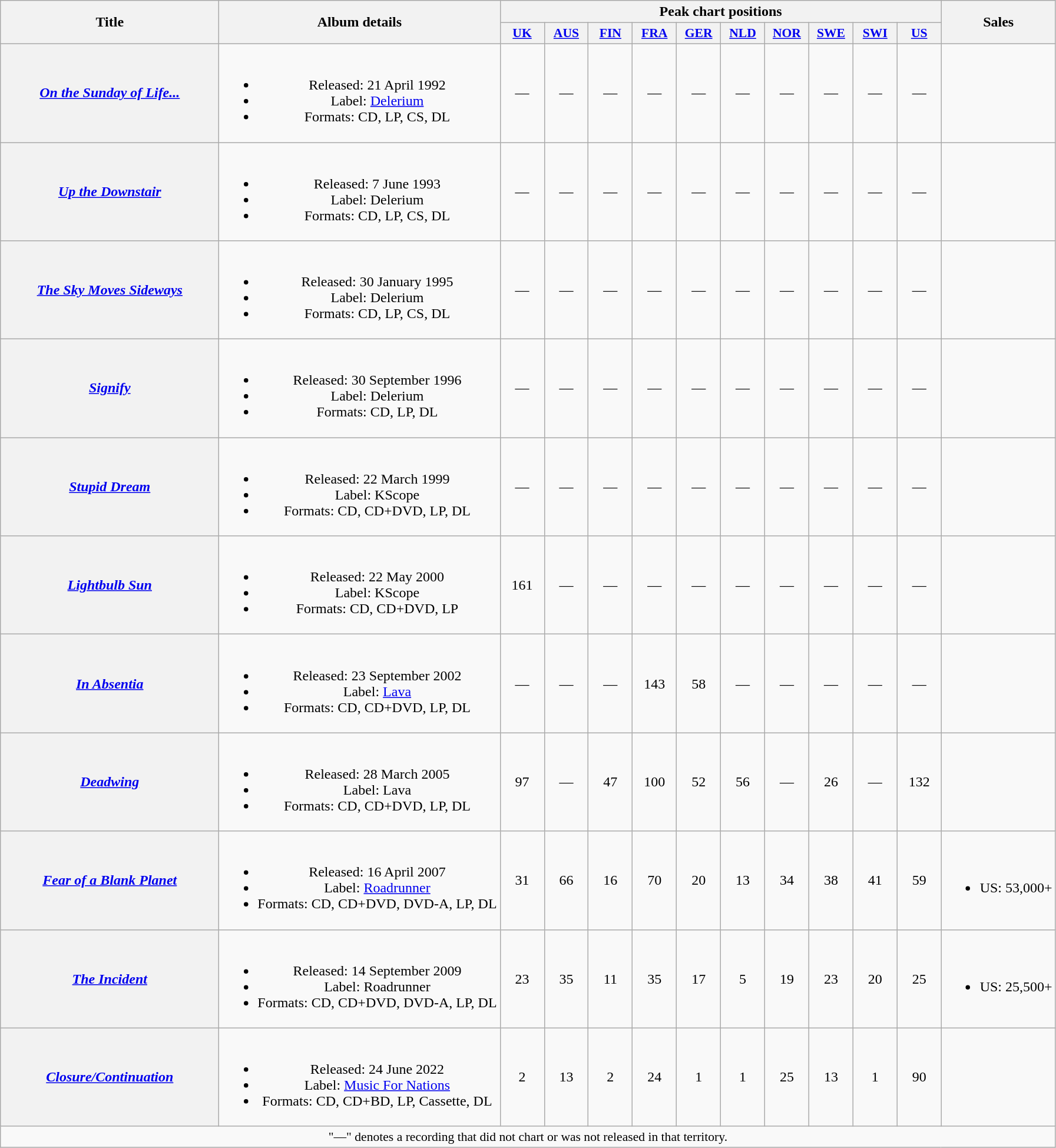<table class="wikitable plainrowheaders" style="text-align:center;">
<tr>
<th scope="col" rowspan="2" style="width:15em;">Title</th>
<th scope="col" rowspan="2">Album details</th>
<th scope="col" colspan="10">Peak chart positions</th>
<th scope="col" rowspan="2">Sales</th>
</tr>
<tr>
<th scope="col" style="width:3em;font-size:90%;"><a href='#'>UK</a><br></th>
<th scope="col" style="width:3em;font-size:90%;"><a href='#'>AUS</a><br></th>
<th scope="col" style="width:3em;font-size:90%;"><a href='#'>FIN</a><br></th>
<th scope="col" style="width:3em;font-size:90%;"><a href='#'>FRA</a><br></th>
<th scope="col" style="width:3em;font-size:90%;"><a href='#'>GER</a><br></th>
<th scope="col" style="width:3em;font-size:90%;"><a href='#'>NLD</a><br></th>
<th scope="col" style="width:3em;font-size:90%;"><a href='#'>NOR</a><br></th>
<th scope="col" style="width:3em;font-size:90%;"><a href='#'>SWE</a><br></th>
<th scope="col" style="width:3em;font-size:90%;"><a href='#'>SWI</a><br></th>
<th scope="col" style="width:3em;font-size:90%;"><a href='#'>US</a><br></th>
</tr>
<tr>
<th scope="row"><em><a href='#'>On the Sunday of Life...</a></em></th>
<td><br><ul><li>Released: 21 April 1992</li><li>Label: <a href='#'>Delerium</a></li><li>Formats: CD, LP, CS, DL</li></ul></td>
<td>—</td>
<td>—</td>
<td>—</td>
<td>—</td>
<td>—</td>
<td>—</td>
<td>—</td>
<td>—</td>
<td>—</td>
<td>—</td>
<td></td>
</tr>
<tr>
<th scope="row"><em><a href='#'>Up the Downstair</a></em></th>
<td><br><ul><li>Released: 7 June 1993</li><li>Label: Delerium</li><li>Formats: CD, LP, CS, DL</li></ul></td>
<td>—</td>
<td>—</td>
<td>—</td>
<td>—</td>
<td>—</td>
<td>—</td>
<td>—</td>
<td>—</td>
<td>—</td>
<td>—</td>
<td></td>
</tr>
<tr>
<th scope="row"><em><a href='#'>The Sky Moves Sideways</a></em></th>
<td><br><ul><li>Released: 30 January 1995</li><li>Label: Delerium</li><li>Formats: CD, LP, CS, DL</li></ul></td>
<td>—</td>
<td>—</td>
<td>—</td>
<td>—</td>
<td>—</td>
<td>—</td>
<td>—</td>
<td>—</td>
<td>—</td>
<td>—</td>
<td></td>
</tr>
<tr>
<th scope="row"><em><a href='#'>Signify</a></em></th>
<td><br><ul><li>Released: 30 September 1996</li><li>Label: Delerium</li><li>Formats: CD, LP, DL</li></ul></td>
<td>—</td>
<td>—</td>
<td>—</td>
<td>—</td>
<td>—</td>
<td>—</td>
<td>—</td>
<td>—</td>
<td>—</td>
<td>—</td>
<td></td>
</tr>
<tr>
<th scope="row"><em><a href='#'>Stupid Dream</a></em></th>
<td><br><ul><li>Released: 22 March 1999</li><li>Label: KScope</li><li>Formats: CD, CD+DVD, LP, DL</li></ul></td>
<td>—</td>
<td>—</td>
<td>—</td>
<td>—</td>
<td>—</td>
<td>—</td>
<td>—</td>
<td>—</td>
<td>—</td>
<td>—</td>
<td></td>
</tr>
<tr>
<th scope="row"><em><a href='#'>Lightbulb Sun</a></em></th>
<td><br><ul><li>Released: 22 May 2000</li><li>Label: KScope</li><li>Formats: CD, CD+DVD, LP</li></ul></td>
<td>161</td>
<td>—</td>
<td>—</td>
<td>—</td>
<td>—</td>
<td>—</td>
<td>—</td>
<td>—</td>
<td>—</td>
<td>—</td>
<td></td>
</tr>
<tr>
<th scope="row"><em><a href='#'>In Absentia</a></em></th>
<td><br><ul><li>Released: 23 September 2002</li><li>Label: <a href='#'>Lava</a></li><li>Formats: CD, CD+DVD, LP, DL</li></ul></td>
<td>—</td>
<td>—</td>
<td>—</td>
<td>143</td>
<td>58</td>
<td>—</td>
<td>—</td>
<td>—</td>
<td>—</td>
<td>—</td>
<td></td>
</tr>
<tr>
<th scope="row"><em><a href='#'>Deadwing</a></em></th>
<td><br><ul><li>Released: 28 March 2005</li><li>Label: Lava</li><li>Formats: CD, CD+DVD, LP, DL</li></ul></td>
<td>97</td>
<td>—</td>
<td>47</td>
<td>100</td>
<td>52</td>
<td>56</td>
<td>—</td>
<td>26</td>
<td>—</td>
<td>132</td>
<td></td>
</tr>
<tr>
<th scope="row"><em><a href='#'>Fear of a Blank Planet</a></em></th>
<td><br><ul><li>Released: 16 April 2007</li><li>Label: <a href='#'>Roadrunner</a></li><li>Formats: CD, CD+DVD, DVD-A, LP, DL</li></ul></td>
<td>31</td>
<td>66</td>
<td>16</td>
<td>70</td>
<td>20</td>
<td>13</td>
<td>34</td>
<td>38</td>
<td>41</td>
<td>59</td>
<td><br><ul><li>US: 53,000+</li></ul></td>
</tr>
<tr>
<th scope="row"><em><a href='#'>The Incident</a></em></th>
<td><br><ul><li>Released: 14 September 2009</li><li>Label: Roadrunner</li><li>Formats: CD, CD+DVD, DVD-A, LP, DL</li></ul></td>
<td>23</td>
<td>35</td>
<td>11</td>
<td>35</td>
<td>17</td>
<td>5</td>
<td>19</td>
<td>23</td>
<td>20</td>
<td>25</td>
<td><br><ul><li>US: 25,500+</li></ul></td>
</tr>
<tr>
<th scope="row"><em><a href='#'>Closure/Continuation</a></em></th>
<td><br><ul><li>Released: 24 June 2022</li><li>Label: <a href='#'>Music For Nations</a></li><li>Formats: CD, CD+BD, LP, Cassette, DL</li></ul></td>
<td>2</td>
<td>13</td>
<td>2</td>
<td>24</td>
<td>1</td>
<td>1</td>
<td>25</td>
<td>13</td>
<td>1</td>
<td>90</td>
<td></td>
</tr>
<tr>
<td colspan="14" style="font-size:90%">"—" denotes a recording that did not chart or was not released in that territory.</td>
</tr>
</table>
